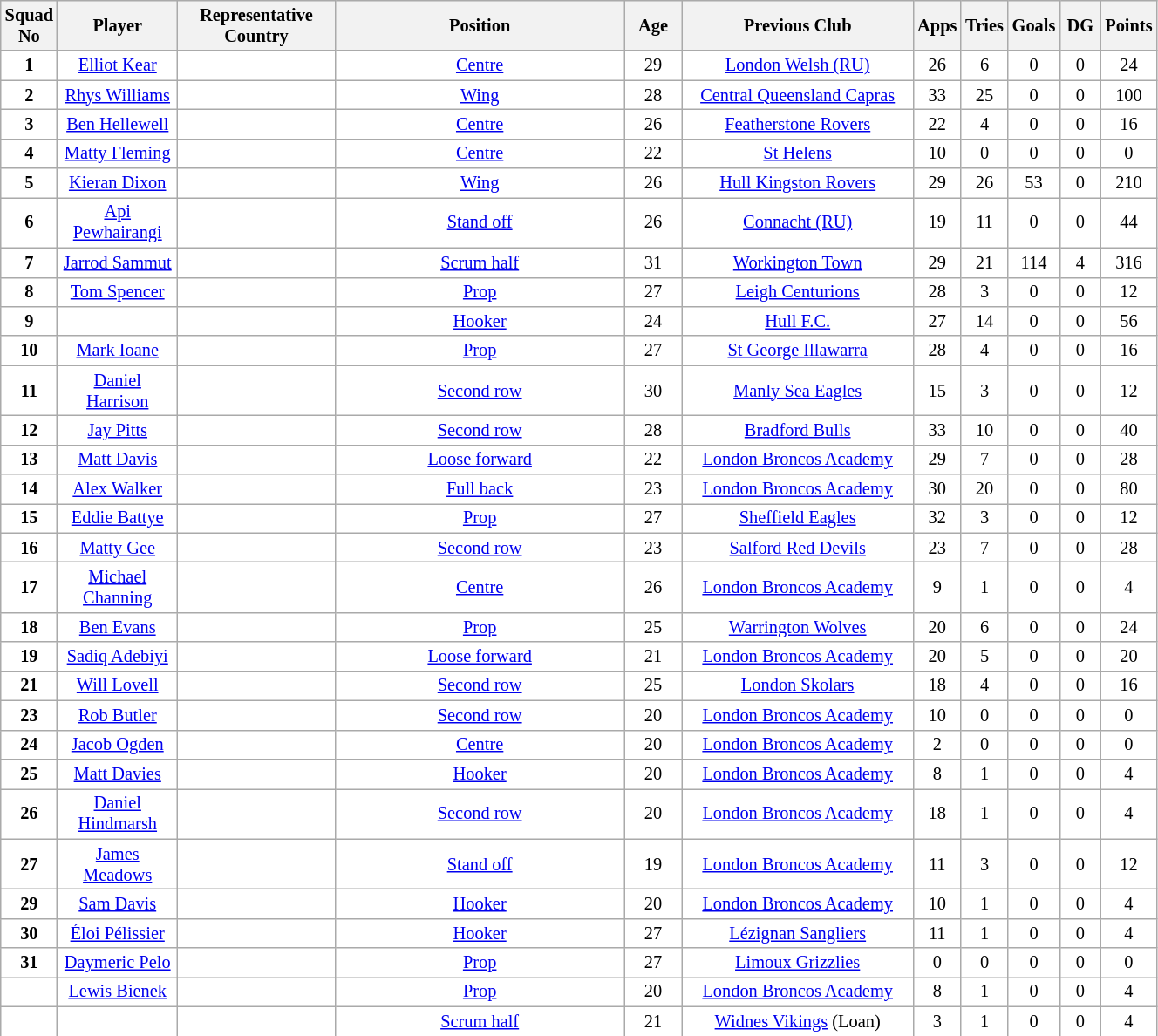<table class="wikitable sortable"  style="width:70%; font-size:85%;">
<tr style="background:#efefef;">
<th width=4%>Squad No</th>
<th !width=80%>Player</th>
<th !width=1%>Representative Country</th>
<th width=25%>Position</th>
<th width=5%>Age</th>
<th width=20%>Previous Club</th>
<th style="width:25px;">Apps</th>
<th style="width:25px;">Tries</th>
<th style="width:25px;">Goals</th>
<th style="width:25px;">DG</th>
<th style="width:25px;">Points</th>
</tr>
<tr style="background:#fff;">
<td align=center><strong>1</strong></td>
<td align=center><a href='#'>Elliot Kear</a></td>
<td align=center></td>
<td align=center><a href='#'>Centre</a></td>
<td align=center>29</td>
<td align=center><a href='#'>London Welsh (RU)</a></td>
<td align=center>26</td>
<td align=center>6</td>
<td align=center>0</td>
<td align=center>0</td>
<td align=center>24</td>
</tr>
<tr style="background:#fff;">
<td align=center><strong>2</strong></td>
<td align=center><a href='#'>Rhys Williams</a></td>
<td align=center></td>
<td align=center><a href='#'>Wing</a></td>
<td align=center>28</td>
<td align=center><a href='#'>Central Queensland Capras</a></td>
<td align=center>33</td>
<td align=center>25</td>
<td align=center>0</td>
<td align=center>0</td>
<td align=center>100</td>
</tr>
<tr style="background:#fff;">
<td align=center><strong>3</strong></td>
<td align=center><a href='#'>Ben Hellewell</a></td>
<td align=center></td>
<td align=center><a href='#'>Centre</a></td>
<td align=center>26</td>
<td align=center><a href='#'>Featherstone Rovers</a></td>
<td align=center>22</td>
<td align=center>4</td>
<td align=center>0</td>
<td align=center>0</td>
<td align=center>16</td>
</tr>
<tr style="background:#fff;">
<td align=center><strong>4</strong></td>
<td align=center><a href='#'>Matty Fleming</a></td>
<td align=center></td>
<td align=center><a href='#'>Centre</a></td>
<td align=center>22</td>
<td align=center><a href='#'>St Helens</a></td>
<td align=center>10</td>
<td align=center>0</td>
<td align=center>0</td>
<td align=center>0</td>
<td align=center>0</td>
</tr>
<tr style="background:#fff;">
<td align=center><strong>5</strong></td>
<td align=center><a href='#'>Kieran Dixon</a></td>
<td align=center></td>
<td align=center><a href='#'>Wing</a></td>
<td align=center>26</td>
<td align=center> <a href='#'>Hull Kingston Rovers</a></td>
<td align=center>29</td>
<td align=center>26</td>
<td align=center>53</td>
<td align=center>0</td>
<td align=center>210</td>
</tr>
<tr style="background:#fff;">
<td align=center><strong>6</strong></td>
<td align=center><a href='#'>Api Pewhairangi</a></td>
<td align=center></td>
<td align=center><a href='#'>Stand off</a></td>
<td align=center>26</td>
<td align=center><a href='#'>Connacht (RU)</a></td>
<td align=center>19</td>
<td align=center>11</td>
<td align=center>0</td>
<td align=center>0</td>
<td align=center>44</td>
</tr>
<tr style="background:#fff;">
<td align=center><strong>7</strong></td>
<td align=center><a href='#'>Jarrod Sammut</a></td>
<td align=center></td>
<td align=center><a href='#'>Scrum half</a></td>
<td align=center>31</td>
<td align=center><a href='#'>Workington Town</a></td>
<td align=center>29</td>
<td align=center>21</td>
<td align=center>114</td>
<td align=center>4</td>
<td align=center>316</td>
</tr>
<tr style="background:#fff;">
<td align=center><strong>8</strong></td>
<td align=center><a href='#'>Tom Spencer</a></td>
<td align=center></td>
<td align=center><a href='#'>Prop</a></td>
<td align=center>27</td>
<td align=center><a href='#'>Leigh Centurions</a></td>
<td align=center>28</td>
<td align=center>3</td>
<td align=center>0</td>
<td align=center>0</td>
<td align=center>12</td>
</tr>
<tr style="background:#fff;">
<td align=center><strong>9</strong></td>
<td align=center></td>
<td align=center></td>
<td align=center><a href='#'>Hooker</a></td>
<td align=center>24</td>
<td align=center><a href='#'>Hull F.C.</a></td>
<td align=center>27</td>
<td align=center>14</td>
<td align=center>0</td>
<td align=center>0</td>
<td align=center>56</td>
</tr>
<tr style="background:#fff;">
<td align=center><strong>10</strong></td>
<td align=center><a href='#'>Mark Ioane</a></td>
<td align=center></td>
<td align=center><a href='#'>Prop</a></td>
<td align=center>27</td>
<td align=center><a href='#'>St George Illawarra</a></td>
<td align=center>28</td>
<td align=center>4</td>
<td align=center>0</td>
<td align=center>0</td>
<td align=center>16</td>
</tr>
<tr style="background:#fff;">
<td align=center><strong>11</strong></td>
<td align=center><a href='#'>Daniel Harrison</a></td>
<td align=center></td>
<td align=center><a href='#'>Second row</a></td>
<td align=center>30</td>
<td align=center><a href='#'>Manly Sea Eagles</a></td>
<td align=center>15</td>
<td align=center>3</td>
<td align=center>0</td>
<td align=center>0</td>
<td align=center>12</td>
</tr>
<tr style="background:#fff;">
<td align=center><strong>12</strong></td>
<td align=center><a href='#'>Jay Pitts</a></td>
<td align=center></td>
<td align=center><a href='#'>Second row</a></td>
<td align=center>28</td>
<td align=center><a href='#'>Bradford Bulls</a></td>
<td align=center>33</td>
<td align=center>10</td>
<td align=center>0</td>
<td align=center>0</td>
<td align=center>40</td>
</tr>
<tr style="background:#fff;">
<td align=center><strong>13</strong></td>
<td align=center><a href='#'>Matt Davis</a></td>
<td align=center></td>
<td align=center><a href='#'>Loose forward</a></td>
<td align=center>22</td>
<td align=center><a href='#'>London Broncos Academy</a></td>
<td align=center>29</td>
<td align=center>7</td>
<td align=center>0</td>
<td align=center>0</td>
<td align=center>28</td>
</tr>
<tr style="background:#fff;">
<td align=center><strong>14</strong></td>
<td align=center><a href='#'>Alex Walker</a></td>
<td align=center></td>
<td align=center><a href='#'>Full back</a></td>
<td align=center>23</td>
<td align=center><a href='#'>London Broncos Academy</a></td>
<td align=center>30</td>
<td align=center>20</td>
<td align=center>0</td>
<td align=center>0</td>
<td align=center>80</td>
</tr>
<tr style="background:#fff;">
<td align=center><strong>15</strong></td>
<td align=center><a href='#'>Eddie Battye</a></td>
<td align=center></td>
<td align=center><a href='#'>Prop</a></td>
<td align=center>27</td>
<td align=center><a href='#'>Sheffield Eagles</a></td>
<td align=center>32</td>
<td align=center>3</td>
<td align=center>0</td>
<td align=center>0</td>
<td align=center>12</td>
</tr>
<tr style="background:#fff;">
<td align=center><strong>16</strong></td>
<td align=center><a href='#'>Matty Gee</a></td>
<td align=center></td>
<td align=center><a href='#'>Second row</a></td>
<td align=center>23</td>
<td align=center><a href='#'>Salford Red Devils</a></td>
<td align=center>23</td>
<td align=center>7</td>
<td align=center>0</td>
<td align=center>0</td>
<td align=center>28</td>
</tr>
<tr style="background:#fff;">
<td align=center><strong>17</strong></td>
<td align=center><a href='#'>Michael Channing</a></td>
<td align=center></td>
<td align=center><a href='#'>Centre</a></td>
<td align=center>26</td>
<td align=center><a href='#'>London Broncos Academy</a></td>
<td align=center>9</td>
<td align=center>1</td>
<td align=center>0</td>
<td align=center>0</td>
<td align=center>4</td>
</tr>
<tr style="background:#fff;">
<td align=center><strong>18</strong></td>
<td align=center><a href='#'>Ben Evans</a></td>
<td align=center></td>
<td align=center><a href='#'>Prop</a></td>
<td align=center>25</td>
<td align=center><a href='#'>Warrington Wolves</a></td>
<td align=center>20</td>
<td align=center>6</td>
<td align=center>0</td>
<td align=center>0</td>
<td align=center>24</td>
</tr>
<tr style="background:#fff;">
<td align=center><strong>19</strong></td>
<td align=center><a href='#'>Sadiq Adebiyi</a></td>
<td align=center></td>
<td align=center><a href='#'>Loose forward</a></td>
<td align=center>21</td>
<td align=center><a href='#'>London Broncos Academy</a></td>
<td align=center>20</td>
<td align=center>5</td>
<td align=center>0</td>
<td align=center>0</td>
<td align=center>20</td>
</tr>
<tr style="background:#fff;">
<td align=center><strong>21</strong></td>
<td align=center><a href='#'>Will Lovell</a></td>
<td align=center></td>
<td align=center><a href='#'>Second row</a></td>
<td align=center>25</td>
<td align=center><a href='#'>London Skolars</a></td>
<td align=center>18</td>
<td align=center>4</td>
<td align=center>0</td>
<td align=center>0</td>
<td align=center>16</td>
</tr>
<tr style="background:#fff;">
<td align=center><strong>23</strong></td>
<td align=center><a href='#'>Rob Butler</a></td>
<td align=center></td>
<td align=center><a href='#'>Second row</a></td>
<td align=center>20</td>
<td align=center><a href='#'>London Broncos Academy</a></td>
<td align=center>10</td>
<td align=center>0</td>
<td align=center>0</td>
<td align=center>0</td>
<td align=center>0</td>
</tr>
<tr style="background:#fff;">
<td align=center><strong>24</strong></td>
<td align=center><a href='#'>Jacob Ogden</a></td>
<td align=center></td>
<td align=center><a href='#'>Centre</a></td>
<td align=center>20</td>
<td align=center><a href='#'>London Broncos Academy</a></td>
<td align=center>2</td>
<td align=center>0</td>
<td align=center>0</td>
<td align=center>0</td>
<td align=center>0</td>
</tr>
<tr style="background:#fff;">
<td align=center><strong>25</strong></td>
<td align=center><a href='#'>Matt Davies</a></td>
<td align=center></td>
<td align=center><a href='#'>Hooker</a></td>
<td align=center>20</td>
<td align=center><a href='#'>London Broncos Academy</a></td>
<td align=center>8</td>
<td align=center>1</td>
<td align=center>0</td>
<td align=center>0</td>
<td align=center>4</td>
</tr>
<tr style="background:#fff;">
<td align=center><strong>26</strong></td>
<td align=center><a href='#'>Daniel Hindmarsh</a></td>
<td align=center></td>
<td align=center><a href='#'>Second row</a></td>
<td align=center>20</td>
<td align=center><a href='#'>London Broncos Academy</a></td>
<td align=center>18</td>
<td align=center>1</td>
<td align=center>0</td>
<td align=center>0</td>
<td align=center>4</td>
</tr>
<tr style="background:#fff;">
<td align=center><strong>27</strong></td>
<td align=center><a href='#'>James Meadows</a></td>
<td align=center></td>
<td align=center><a href='#'>Stand off</a></td>
<td align=center>19</td>
<td align=center><a href='#'>London Broncos Academy</a></td>
<td align=center>11</td>
<td align=center>3</td>
<td align=center>0</td>
<td align=center>0</td>
<td align=center>12</td>
</tr>
<tr style="background:#fff;">
<td align=center><strong>29</strong></td>
<td align=center><a href='#'>Sam Davis</a></td>
<td align=center></td>
<td align=center><a href='#'>Hooker</a></td>
<td align=center>20</td>
<td align=center><a href='#'>London Broncos Academy</a></td>
<td align=center>10</td>
<td align=center>1</td>
<td align=center>0</td>
<td align=center>0</td>
<td align=center>4</td>
</tr>
<tr style="background:#fff;">
<td align=center><strong>30</strong></td>
<td align=center><a href='#'>Éloi Pélissier</a></td>
<td align=center></td>
<td align=center><a href='#'>Hooker</a></td>
<td align=center>27</td>
<td align=center><a href='#'>Lézignan Sangliers</a></td>
<td align=center>11</td>
<td align=center>1</td>
<td align=center>0</td>
<td align=center>0</td>
<td align=center>4</td>
</tr>
<tr style="background:#fff;">
<td align=center><strong>31</strong></td>
<td align=center><a href='#'>Daymeric Pelo</a></td>
<td align=center></td>
<td align=center><a href='#'>Prop</a></td>
<td align=center>27</td>
<td align=center><a href='#'>Limoux Grizzlies</a></td>
<td align=center>0</td>
<td align=center>0</td>
<td align=center>0</td>
<td align=center>0</td>
<td align=center>0</td>
</tr>
<tr style="background:#fff;">
<td align=center></td>
<td align=center><a href='#'>Lewis Bienek</a> </td>
<td align=center></td>
<td align=center><a href='#'>Prop</a></td>
<td align=center>20</td>
<td align=center><a href='#'>London Broncos Academy</a></td>
<td align=center>8</td>
<td align=center>1</td>
<td align=center>0</td>
<td align=center>0</td>
<td align=center>4</td>
</tr>
<tr style="background:#fff;">
<td align=center></td>
<td align=center></td>
<td align=center></td>
<td align=center><a href='#'>Scrum half</a></td>
<td align=center>21</td>
<td align=center><a href='#'>Widnes Vikings</a> (Loan)</td>
<td align=center>3</td>
<td align=center>1</td>
<td align=center>0</td>
<td align=center>0</td>
<td align=center>4</td>
</tr>
<tr style="background:#fff;">
</tr>
<tr>
</tr>
</table>
